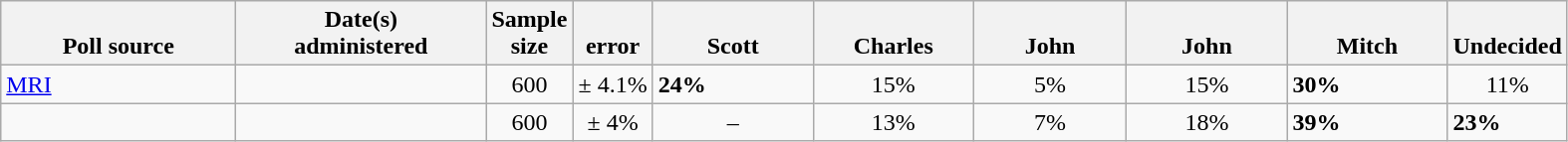<table class="wikitable">
<tr valign= bottom>
<th style="width:150px;">Poll source</th>
<th style="width:160px;">Date(s)<br>administered</th>
<th class=small>Sample<br>size</th>
<th class=small><small></small><br>error</th>
<th style="width:100px;">Scott<br></th>
<th style="width:100px;">Charles<br></th>
<th style="width:95px;">John<br></th>
<th style="width:100px;">John<br></th>
<th style="width:100px;">Mitch<br></th>
<th>Undecided</th>
</tr>
<tr>
<td><a href='#'>MRI</a></td>
<td align=center></td>
<td align=center>600</td>
<td align=center>± 4.1%</td>
<td><strong>24%</strong></td>
<td align=center>15%</td>
<td align=center>5%</td>
<td align=center>15%</td>
<td><strong>30%</strong></td>
<td align=center>11%</td>
</tr>
<tr>
<td></td>
<td align=center></td>
<td align=center>600</td>
<td align=center>± 4%</td>
<td align=center>–</td>
<td align=center>13%</td>
<td align=center>7%</td>
<td align=center>18%</td>
<td><strong>39%</strong></td>
<td><strong>23%</strong></td>
</tr>
</table>
